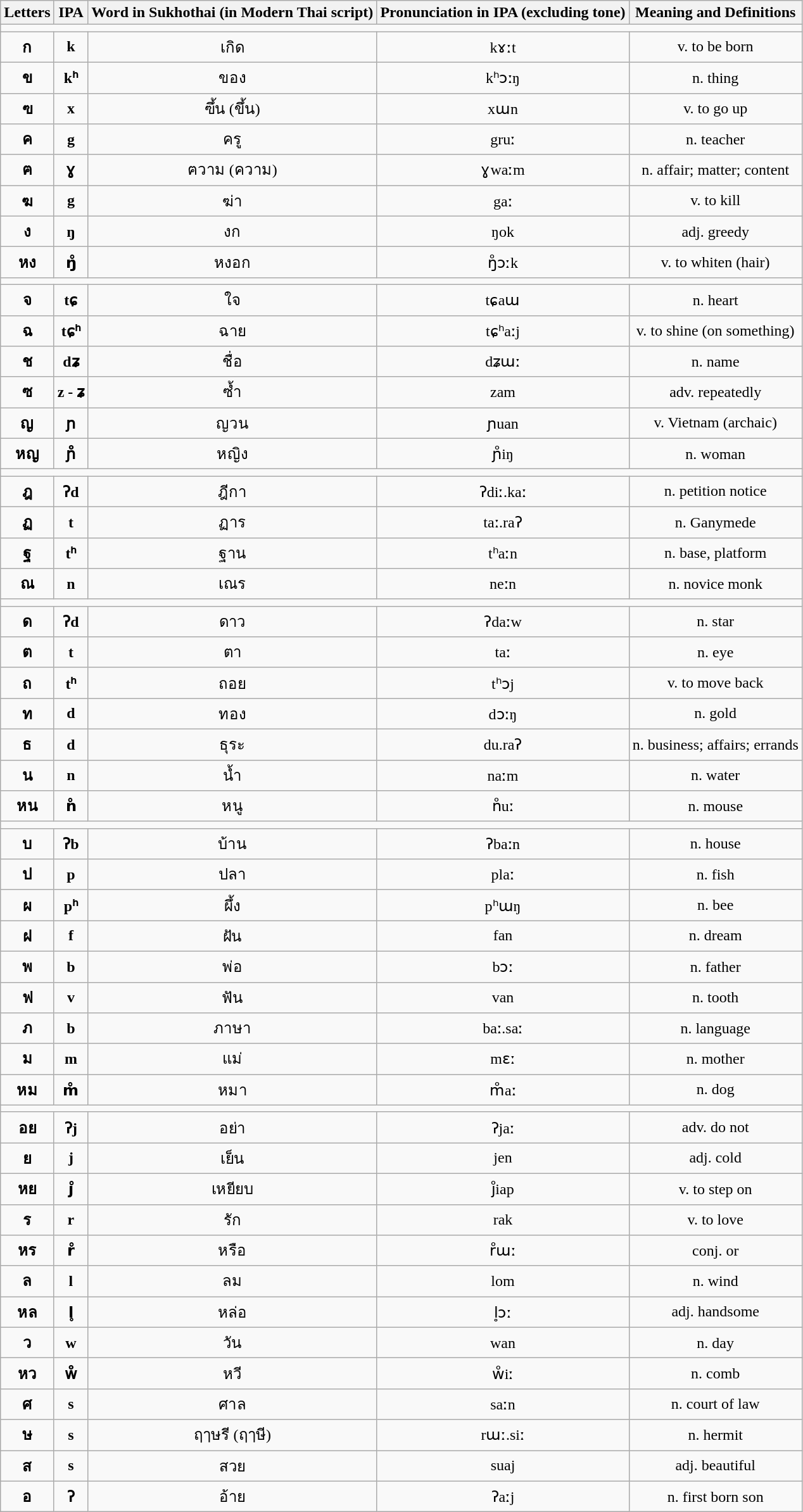<table class="wikitable" style=" text-align: center">
<tr>
<th>Letters</th>
<th>IPA</th>
<th>Word in Sukhothai (in Modern Thai script)</th>
<th>Pronunciation in IPA (excluding tone)</th>
<th>Meaning and Definitions</th>
</tr>
<tr>
<td colspan="5"><strong></strong></td>
</tr>
<tr>
<td><strong>ก</strong></td>
<td><strong>k</strong></td>
<td>เกิด</td>
<td>kɤːt</td>
<td>v. to be born</td>
</tr>
<tr>
<td><strong>ข</strong></td>
<td><strong>kʰ</strong></td>
<td>ของ</td>
<td>kʰɔːŋ</td>
<td>n. thing</td>
</tr>
<tr>
<td><strong>ฃ</strong></td>
<td><strong>x</strong></td>
<td>ฃึ้น (ขึ้น)</td>
<td>xɯn</td>
<td>v. to go up</td>
</tr>
<tr>
<td><strong>ค</strong></td>
<td><strong>g</strong></td>
<td>ครู</td>
<td>gruː</td>
<td>n. teacher</td>
</tr>
<tr>
<td><strong>ฅ</strong></td>
<td><strong>ɣ</strong></td>
<td>ฅวาม (ความ)</td>
<td>ɣwaːm</td>
<td>n. affair; matter; content</td>
</tr>
<tr>
<td><strong>ฆ</strong></td>
<td><strong>g</strong></td>
<td>ฆ่า</td>
<td>gaː</td>
<td>v. to kill</td>
</tr>
<tr>
<td><strong>ง</strong></td>
<td><strong>ŋ</strong></td>
<td>งก</td>
<td>ŋok</td>
<td>adj. greedy</td>
</tr>
<tr>
<td><strong>หง</strong></td>
<td><strong>ŋ̊</strong></td>
<td>หงอก</td>
<td>ŋ̊ɔːk</td>
<td>v. to whiten (hair)</td>
</tr>
<tr>
<td colspan="5"><strong></strong></td>
</tr>
<tr>
<td><strong>จ</strong></td>
<td><strong>tɕ</strong></td>
<td>ใจ</td>
<td>tɕaɯ</td>
<td>n. heart</td>
</tr>
<tr>
<td><strong>ฉ</strong></td>
<td><strong>tɕʰ</strong></td>
<td>ฉาย</td>
<td>tɕʰaːj</td>
<td>v. to shine (on something)</td>
</tr>
<tr>
<td><strong>ช</strong></td>
<td><strong>dʑ</strong></td>
<td>ชื่อ</td>
<td>dʑɯː</td>
<td>n. name</td>
</tr>
<tr>
<td><strong>ซ</strong></td>
<td><strong>z - ʑ</strong></td>
<td>ซ้ำ</td>
<td>zam</td>
<td>adv. repeatedly</td>
</tr>
<tr>
<td><strong>ญ</strong></td>
<td><strong>ɲ</strong></td>
<td>ญวน</td>
<td>ɲuan</td>
<td>v. Vietnam (archaic)</td>
</tr>
<tr>
<td><strong>หญ</strong></td>
<td><strong>ɲ̊</strong></td>
<td>หญิง</td>
<td>ɲ̊iŋ</td>
<td>n. woman</td>
</tr>
<tr>
<td colspan="5"><strong></strong></td>
</tr>
<tr>
<td><strong>ฎ</strong></td>
<td><strong>ʔd</strong></td>
<td>ฎีกา</td>
<td>ʔdiː.kaː</td>
<td>n. petition notice</td>
</tr>
<tr>
<td><strong>ฏ</strong></td>
<td><strong>t</strong></td>
<td>ฏาร</td>
<td>taː.raʔ</td>
<td>n. Ganymede</td>
</tr>
<tr>
<td><strong>ฐ</strong></td>
<td><strong>tʰ</strong></td>
<td>ฐาน</td>
<td>tʰaːn</td>
<td>n. base, platform</td>
</tr>
<tr>
<td><strong>ณ</strong></td>
<td><strong>n</strong></td>
<td>เณร</td>
<td>neːn</td>
<td>n. novice monk</td>
</tr>
<tr>
<td colspan="5"><strong></strong></td>
</tr>
<tr>
<td><strong>ด</strong></td>
<td><strong>ʔd</strong></td>
<td>ดาว</td>
<td>ʔdaːw</td>
<td>n. star</td>
</tr>
<tr>
<td><strong>ต</strong></td>
<td><strong>t</strong></td>
<td>ตา</td>
<td>taː</td>
<td>n. eye</td>
</tr>
<tr>
<td><strong>ถ</strong></td>
<td><strong>tʰ</strong></td>
<td>ถอย</td>
<td>tʰɔj</td>
<td>v. to move back</td>
</tr>
<tr>
<td><strong>ท</strong></td>
<td><strong>d</strong></td>
<td>ทอง</td>
<td>dɔːŋ</td>
<td>n. gold</td>
</tr>
<tr>
<td><strong>ธ</strong></td>
<td><strong>d</strong></td>
<td>ธุระ</td>
<td>du.raʔ</td>
<td>n. business; affairs; errands</td>
</tr>
<tr>
<td><strong>น</strong></td>
<td><strong>n</strong></td>
<td>น้ำ</td>
<td>naːm</td>
<td>n. water</td>
</tr>
<tr>
<td><strong>หน</strong></td>
<td><strong>n̊</strong></td>
<td>หนู</td>
<td>n̊uː</td>
<td>n. mouse</td>
</tr>
<tr>
<td colspan="5"><strong></strong></td>
</tr>
<tr>
<td><strong>บ</strong></td>
<td><strong>ʔb</strong></td>
<td>บ้าน</td>
<td>ʔbaːn</td>
<td>n. house</td>
</tr>
<tr>
<td><strong>ป</strong></td>
<td><strong>p</strong></td>
<td>ปลา</td>
<td>plaː</td>
<td>n. fish</td>
</tr>
<tr>
<td><strong>ผ</strong></td>
<td><strong>pʰ</strong></td>
<td>ผึ้ง</td>
<td>pʰɯŋ</td>
<td>n. bee</td>
</tr>
<tr>
<td><strong>ฝ</strong></td>
<td><strong>f</strong></td>
<td>ฝัน</td>
<td>fan</td>
<td>n. dream</td>
</tr>
<tr>
<td><strong>พ</strong></td>
<td><strong>b</strong></td>
<td>พ่อ</td>
<td>bɔː</td>
<td>n. father</td>
</tr>
<tr>
<td><strong>ฟ</strong></td>
<td><strong>v</strong></td>
<td>ฟัน</td>
<td>van</td>
<td>n. tooth</td>
</tr>
<tr>
<td><strong>ภ</strong></td>
<td><strong>b</strong></td>
<td>ภาษา</td>
<td>baː.saː</td>
<td>n. language</td>
</tr>
<tr>
<td><strong>ม</strong></td>
<td><strong>m</strong></td>
<td>แม่</td>
<td>mɛː</td>
<td>n. mother</td>
</tr>
<tr>
<td><strong>หม</strong></td>
<td><strong>m̊</strong></td>
<td>หมา</td>
<td>m̊aː</td>
<td>n. dog</td>
</tr>
<tr>
<td colspan="5"><strong></strong></td>
</tr>
<tr>
<td><strong>อย</strong></td>
<td><strong>ʔj</strong></td>
<td>อย่า</td>
<td>ʔjaː</td>
<td>adv. do not</td>
</tr>
<tr>
<td><strong>ย</strong></td>
<td><strong>j</strong></td>
<td>เย็น</td>
<td>jen</td>
<td>adj. cold</td>
</tr>
<tr>
<td><strong>หย</strong></td>
<td><strong>j̊</strong></td>
<td>เหยียบ</td>
<td>j̊iap</td>
<td>v. to step on</td>
</tr>
<tr>
<td><strong>ร</strong></td>
<td><strong>r</strong></td>
<td>รัก</td>
<td>rak</td>
<td>v. to love</td>
</tr>
<tr>
<td><strong>หร</strong></td>
<td><strong>r̊</strong></td>
<td>หรือ</td>
<td>r̊ɯː</td>
<td>conj. or</td>
</tr>
<tr>
<td><strong>ล</strong></td>
<td><strong>l</strong></td>
<td>ลม</td>
<td>lom</td>
<td>n. wind</td>
</tr>
<tr>
<td><strong>หล</strong></td>
<td><strong>l̥</strong></td>
<td>หล่อ</td>
<td>l̥ɔː</td>
<td>adj. handsome</td>
</tr>
<tr>
<td><strong>ว</strong></td>
<td><strong>w</strong></td>
<td>วัน</td>
<td>wan</td>
<td>n. day</td>
</tr>
<tr>
<td><strong>หว</strong></td>
<td><strong>ẘ</strong></td>
<td>หวี</td>
<td>ẘiː</td>
<td>n. comb</td>
</tr>
<tr>
<td><strong>ศ</strong></td>
<td><strong>s</strong></td>
<td>ศาล</td>
<td>saːn</td>
<td>n. court of law</td>
</tr>
<tr>
<td><strong>ษ</strong></td>
<td><strong>s</strong></td>
<td>ฤๅษรี (ฤๅษี)</td>
<td>rɯː.siː</td>
<td>n. hermit</td>
</tr>
<tr>
<td><strong>ส</strong></td>
<td><strong>s</strong></td>
<td>สวย</td>
<td>suaj</td>
<td>adj. beautiful</td>
</tr>
<tr>
<td><strong>อ</strong></td>
<td><strong>ʔ</strong></td>
<td>อ้าย</td>
<td>ʔaːj</td>
<td>n. first born son</td>
</tr>
</table>
